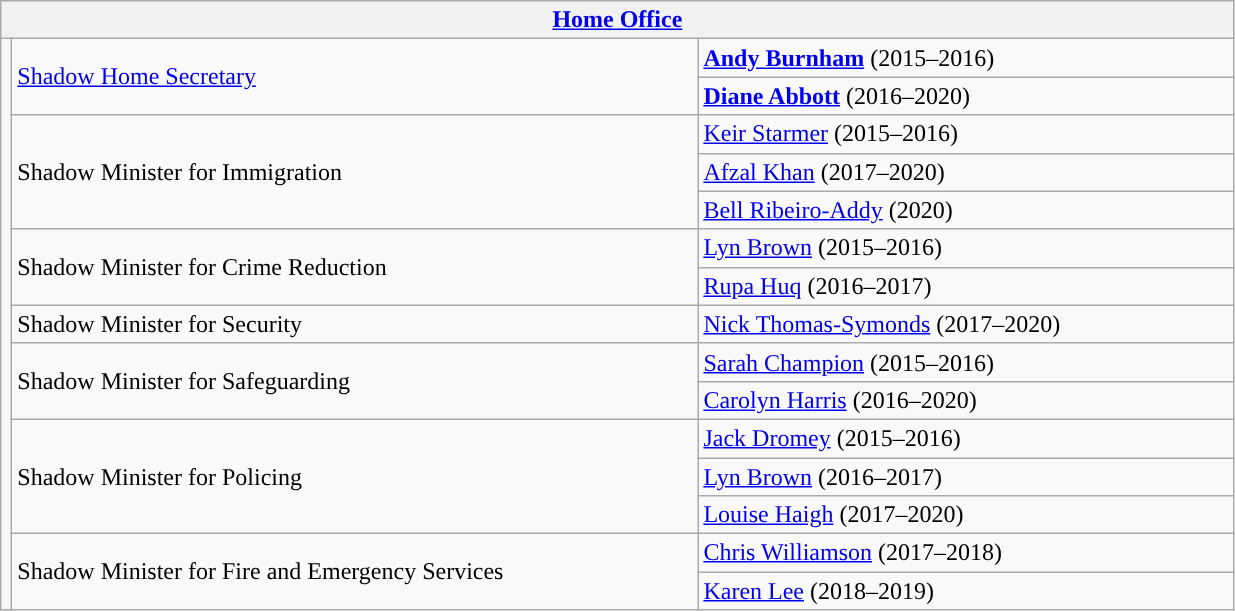<table class="wikitable">
<tr>
<th colspan="3"><a href='#'>Home Office</a></th>
</tr>
<tr>
<td rowspan="15" style="background: "></td>
<td rowspan="2" style="width: 450px;"><a href='#'>Shadow Home Secretary</a></td>
<td style="width: 350px;"><strong><a href='#'>Andy Burnham</a></strong> (2015–2016)</td>
</tr>
<tr>
<td><strong><a href='#'>Diane Abbott</a></strong> (2016–2020)</td>
</tr>
<tr>
<td rowspan="3">Shadow Minister for Immigration</td>
<td><a href='#'>Keir Starmer</a> (2015–2016)</td>
</tr>
<tr>
<td><a href='#'>Afzal Khan</a> (2017–2020)</td>
</tr>
<tr>
<td><a href='#'>Bell Ribeiro-Addy</a> (2020)</td>
</tr>
<tr>
<td rowspan="2">Shadow Minister for Crime Reduction</td>
<td><a href='#'>Lyn Brown</a> (2015–2016)</td>
</tr>
<tr>
<td><a href='#'>Rupa Huq</a> (2016–2017)</td>
</tr>
<tr>
<td>Shadow Minister for Security</td>
<td><a href='#'>Nick Thomas-Symonds</a> (2017–2020)</td>
</tr>
<tr>
<td rowspan="2">Shadow Minister for Safeguarding</td>
<td><a href='#'>Sarah Champion</a> (2015–2016)</td>
</tr>
<tr>
<td><a href='#'>Carolyn Harris</a> (2016–2020)</td>
</tr>
<tr>
<td rowspan="3">Shadow Minister for Policing</td>
<td><a href='#'>Jack Dromey</a> (2015–2016)</td>
</tr>
<tr>
<td><a href='#'>Lyn Brown</a> (2016–2017)</td>
</tr>
<tr>
<td><a href='#'>Louise Haigh</a> (2017–2020)</td>
</tr>
<tr>
<td rowspan="2">Shadow Minister for Fire and Emergency Services</td>
<td><a href='#'>Chris Williamson</a> (2017–2018)</td>
</tr>
<tr>
<td><a href='#'>Karen Lee</a> (2018–2019)</td>
</tr>
</table>
